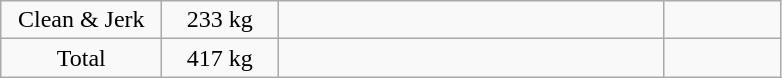<table class = "wikitable" style="text-align:center;">
<tr>
<td width=100>Clean & Jerk</td>
<td width=70>233 kg</td>
<td width=250 align=left></td>
<td width=70></td>
</tr>
<tr>
<td>Total</td>
<td>417 kg</td>
<td align=left></td>
<td></td>
</tr>
</table>
